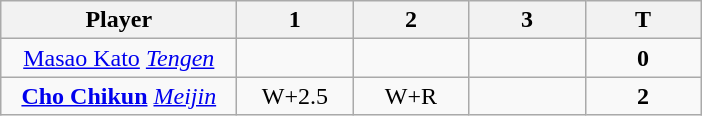<table class="wikitable" style="text-align:center;">
<tr>
<th width=150>Player</th>
<th width=70>1</th>
<th width=70>2</th>
<th width=70>3</th>
<th width=70>T</th>
</tr>
<tr>
<td><a href='#'>Masao Kato</a> <em><a href='#'>Tengen</a></em></td>
<td></td>
<td></td>
<td></td>
<td><strong>0</strong></td>
</tr>
<tr>
<td><strong><a href='#'>Cho Chikun</a></strong> <em><a href='#'>Meijin</a></em></td>
<td>W+2.5</td>
<td>W+R</td>
<td></td>
<td><strong>2</strong></td>
</tr>
</table>
